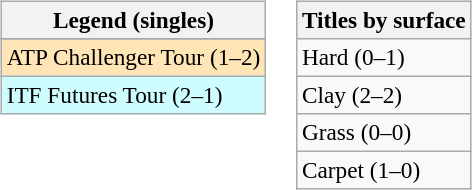<table>
<tr valign=top>
<td><br><table class=wikitable style=font-size:97%>
<tr>
<th>Legend (singles)</th>
</tr>
<tr bgcolor=e5d1cb>
</tr>
<tr bgcolor=moccasin>
<td>ATP Challenger Tour (1–2)</td>
</tr>
<tr bgcolor=cffcff>
<td>ITF Futures Tour (2–1)</td>
</tr>
</table>
</td>
<td><br><table class=wikitable style=font-size:97%>
<tr>
<th>Titles by surface</th>
</tr>
<tr>
<td>Hard (0–1)</td>
</tr>
<tr>
<td>Clay (2–2)</td>
</tr>
<tr>
<td>Grass (0–0)</td>
</tr>
<tr>
<td>Carpet (1–0)</td>
</tr>
</table>
</td>
</tr>
</table>
